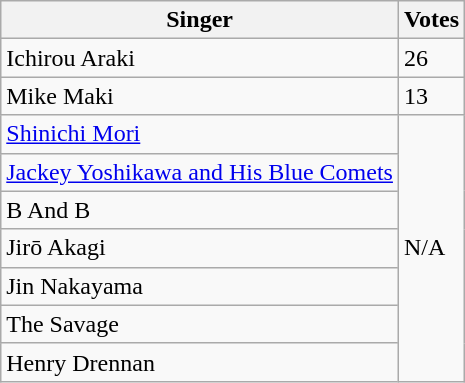<table class="wikitable">
<tr>
<th>Singer</th>
<th>Votes</th>
</tr>
<tr>
<td>Ichirou Araki</td>
<td>26</td>
</tr>
<tr>
<td>Mike Maki</td>
<td>13</td>
</tr>
<tr>
<td><a href='#'>Shinichi Mori</a></td>
<td rowspan=7>N/A</td>
</tr>
<tr>
<td><a href='#'>Jackey Yoshikawa and His Blue Comets</a></td>
</tr>
<tr>
<td>B And B</td>
</tr>
<tr>
<td>Jirō Akagi</td>
</tr>
<tr>
<td>Jin Nakayama</td>
</tr>
<tr>
<td>The Savage</td>
</tr>
<tr>
<td>Henry Drennan</td>
</tr>
</table>
